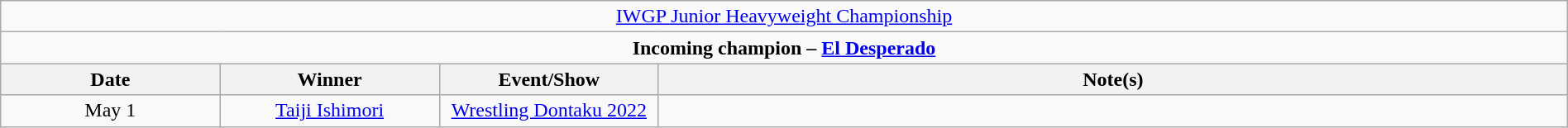<table class="wikitable" style="text-align:center; width:100%;">
<tr>
<td colspan="4" style="text-align: center;"><a href='#'>IWGP Junior Heavyweight Championship</a></td>
</tr>
<tr>
<td colspan="4" style="text-align: center;"><strong>Incoming champion – <a href='#'>El Desperado</a></strong></td>
</tr>
<tr>
<th width=14%>Date</th>
<th width=14%>Winner</th>
<th width=14%>Event/Show</th>
<th width=58%>Note(s)</th>
</tr>
<tr>
<td>May 1</td>
<td><a href='#'>Taiji Ishimori</a></td>
<td><a href='#'>Wrestling Dontaku 2022</a></td>
<td></td>
</tr>
</table>
